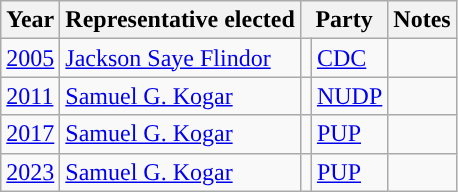<table class="wikitable">
<tr>
<th>Year</th>
<th>Representative elected</th>
<th colspan=2>Party</th>
<th>Notes</th>
</tr>
<tr>
<td><a href='#'>2005</a></td>
<td><a href='#'>Jackson Saye Flindor</a></td>
<td></td>
<td><a href='#'>CDC</a></td>
<td></td>
</tr>
<tr>
<td><a href='#'>2011</a></td>
<td><a href='#'>Samuel G. Kogar</a></td>
<td></td>
<td><a href='#'>NUDP</a></td>
<td></td>
</tr>
<tr>
<td><a href='#'>2017</a></td>
<td><a href='#'>Samuel G. Kogar</a></td>
<td></td>
<td><a href='#'>PUP</a></td>
<td></td>
</tr>
<tr>
<td><a href='#'>2023</a></td>
<td><a href='#'>Samuel G. Kogar</a></td>
<td></td>
<td><a href='#'>PUP</a></td>
<td></td>
</tr>
</table>
